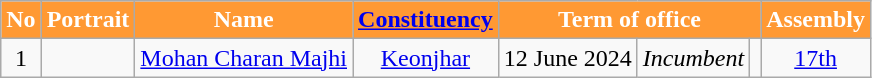<table class="wikitable">
<tr>
<th style="background-color:#FF9933; color:white">No</th>
<th style="background-color:#FF9933; color:white">Portrait</th>
<th style="background-color:#FF9933; color:white">Name</th>
<th style="background-color:#FF9933; color:white"><a href='#'>Constituency</a></th>
<th colspan="3" style="background-color:#FF9933; color:white">Term of office</th>
<th style="background-color:#FF9933; color:white">Assembly</th>
</tr>
<tr style="text-align:center;">
<td>1</td>
<td></td>
<td><a href='#'>Mohan Charan Majhi</a></td>
<td><a href='#'>Keonjhar</a></td>
<td>12 June 2024</td>
<td><em>Incumbent</em></td>
<td></td>
<td><a href='#'>17th</a></td>
</tr>
</table>
